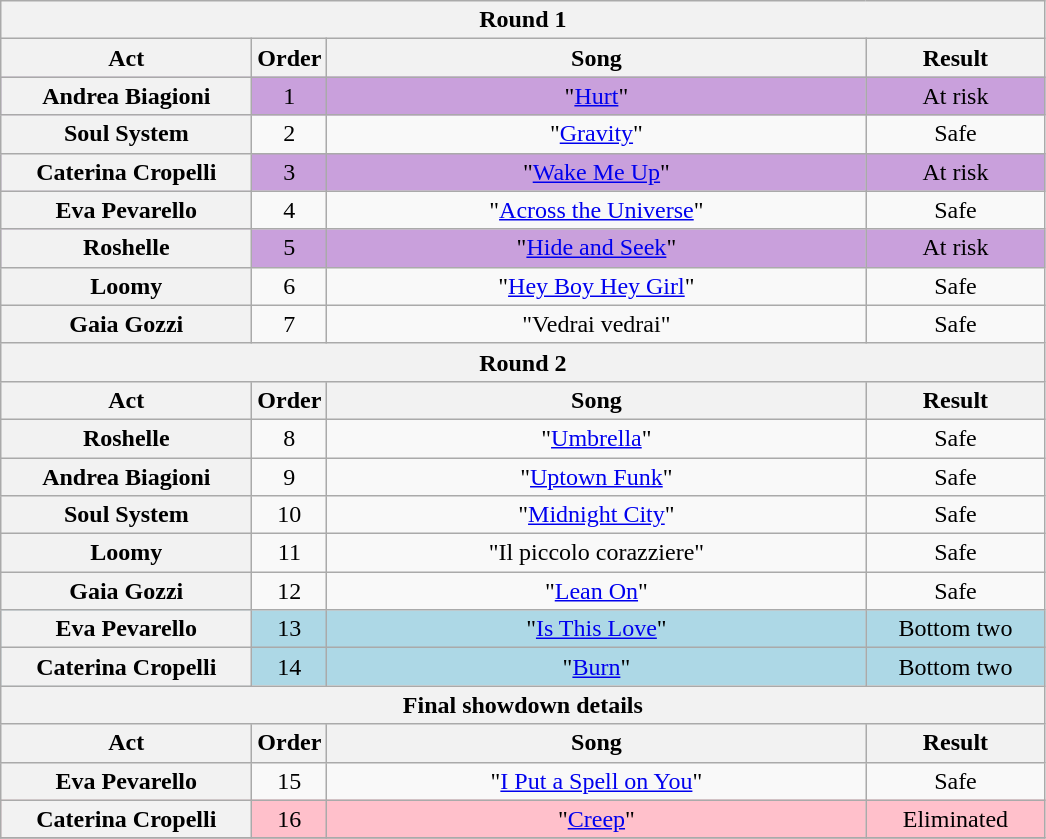<table class="wikitable plainrowheaders" style="text-align:center;">
<tr>
<th colspan="4">Round 1</th>
</tr>
<tr>
<th scope="col" style="width:10em;">Act</th>
<th scope="col">Order</th>
<th scope="col" style="width:22em;">Song</th>
<th scope="col" style="width:7em;">Result</th>
</tr>
<tr style="background:#C9A0DC" Celebrity performing:Little Mix (Shout out to my ex)>
<th scope="row">Andrea Biagioni</th>
<td>1</td>
<td>"<a href='#'>Hurt</a>"</td>
<td>At risk</td>
</tr>
<tr>
<th scope="row">Soul System</th>
<td>2</td>
<td>"<a href='#'>Gravity</a>"</td>
<td>Safe</td>
</tr>
<tr style="background:#C9A0DC">
<th scope="row">Caterina Cropelli</th>
<td>3</td>
<td>"<a href='#'>Wake Me Up</a>"</td>
<td>At risk</td>
</tr>
<tr>
<th scope="row">Eva Pevarello</th>
<td>4</td>
<td>"<a href='#'>Across the Universe</a>"</td>
<td>Safe</td>
</tr>
<tr style="background:#C9A0DC">
<th scope="row">Roshelle</th>
<td>5</td>
<td>"<a href='#'>Hide and Seek</a>"</td>
<td>At risk</td>
</tr>
<tr>
<th scope="row">Loomy</th>
<td>6</td>
<td>"<a href='#'>Hey Boy Hey Girl</a>"</td>
<td>Safe</td>
</tr>
<tr>
<th scope="row">Gaia Gozzi</th>
<td>7</td>
<td>"Vedrai vedrai"</td>
<td>Safe</td>
</tr>
<tr>
<th colspan="4">Round 2</th>
</tr>
<tr>
<th scope="col" style="width:10em;">Act</th>
<th scope="col">Order</th>
<th scope="col" style="width:20em;">Song</th>
<th scope="col" style="width:7em;">Result</th>
</tr>
<tr>
<th scope="row">Roshelle</th>
<td>8</td>
<td>"<a href='#'>Umbrella</a>"</td>
<td>Safe</td>
</tr>
<tr>
<th scope="row">Andrea Biagioni</th>
<td>9</td>
<td>"<a href='#'>Uptown Funk</a>"</td>
<td>Safe</td>
</tr>
<tr>
<th scope="row">Soul System</th>
<td>10</td>
<td>"<a href='#'>Midnight City</a>"</td>
<td>Safe</td>
</tr>
<tr>
<th scope="row">Loomy</th>
<td>11</td>
<td>"Il piccolo corazziere"</td>
<td>Safe</td>
</tr>
<tr>
<th scope="row">Gaia Gozzi</th>
<td>12</td>
<td>"<a href='#'>Lean On</a>"</td>
<td>Safe</td>
</tr>
<tr style="background:lightblue;">
<th scope="row">Eva Pevarello</th>
<td>13</td>
<td>"<a href='#'>Is This Love</a>"</td>
<td>Bottom two</td>
</tr>
<tr style="background:lightblue;">
<th scope="row">Caterina Cropelli</th>
<td>14</td>
<td>"<a href='#'>Burn</a>"</td>
<td>Bottom two</td>
</tr>
<tr>
<th colspan="4">Final showdown details</th>
</tr>
<tr>
<th scope="col" style="width:10em;">Act</th>
<th scope="col">Order</th>
<th scope="col" style="width:22em;">Song</th>
<th scope="col" style="width:7em;">Result</th>
</tr>
<tr>
<th scope="row">Eva Pevarello</th>
<td>15</td>
<td>"<a href='#'>I Put a Spell on You</a>"</td>
<td>Safe</td>
</tr>
<tr style="background:pink;">
<th scope="row">Caterina Cropelli</th>
<td>16</td>
<td>"<a href='#'>Creep</a>"</td>
<td>Eliminated</td>
</tr>
<tr>
</tr>
</table>
